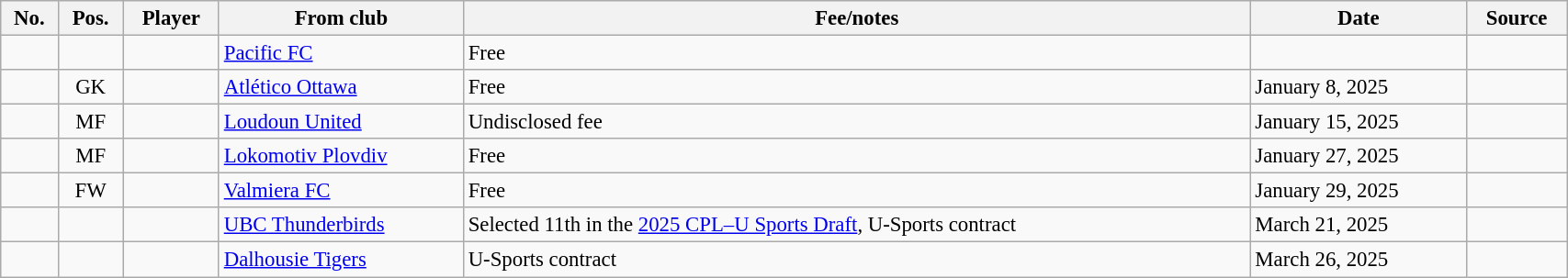<table class="wikitable sortable" style="width:90%; font-size:95%;">
<tr>
<th>No.</th>
<th>Pos.</th>
<th>Player</th>
<th>From club</th>
<th>Fee/notes</th>
<th>Date</th>
<th>Source</th>
</tr>
<tr>
<td align=center></td>
<td align=center></td>
<td></td>
<td> <a href='#'>Pacific FC</a></td>
<td>Free</td>
<td></td>
<td></td>
</tr>
<tr>
<td align=center></td>
<td align=center>GK</td>
<td></td>
<td> <a href='#'>Atlético Ottawa</a></td>
<td>Free</td>
<td>January 8, 2025</td>
<td></td>
</tr>
<tr>
<td align=center></td>
<td align=center>MF</td>
<td></td>
<td> <a href='#'>Loudoun United</a></td>
<td>Undisclosed fee</td>
<td>January 15, 2025</td>
<td></td>
</tr>
<tr>
<td align=center></td>
<td align=center>MF</td>
<td></td>
<td> <a href='#'>Lokomotiv Plovdiv</a></td>
<td>Free</td>
<td>January 27, 2025</td>
<td></td>
</tr>
<tr>
<td align=center></td>
<td align=center>FW</td>
<td></td>
<td> <a href='#'>Valmiera FC</a></td>
<td>Free</td>
<td>January 29, 2025</td>
<td></td>
</tr>
<tr>
<td align=center></td>
<td align=center></td>
<td></td>
<td> <a href='#'>UBC Thunderbirds</a></td>
<td>Selected 11th in the <a href='#'>2025 CPL–U Sports Draft</a>, U-Sports contract</td>
<td>March 21, 2025</td>
<td></td>
</tr>
<tr>
<td align=center></td>
<td align=center></td>
<td></td>
<td> <a href='#'>Dalhousie Tigers</a></td>
<td>U-Sports contract</td>
<td>March 26, 2025</td>
<td></td>
</tr>
</table>
